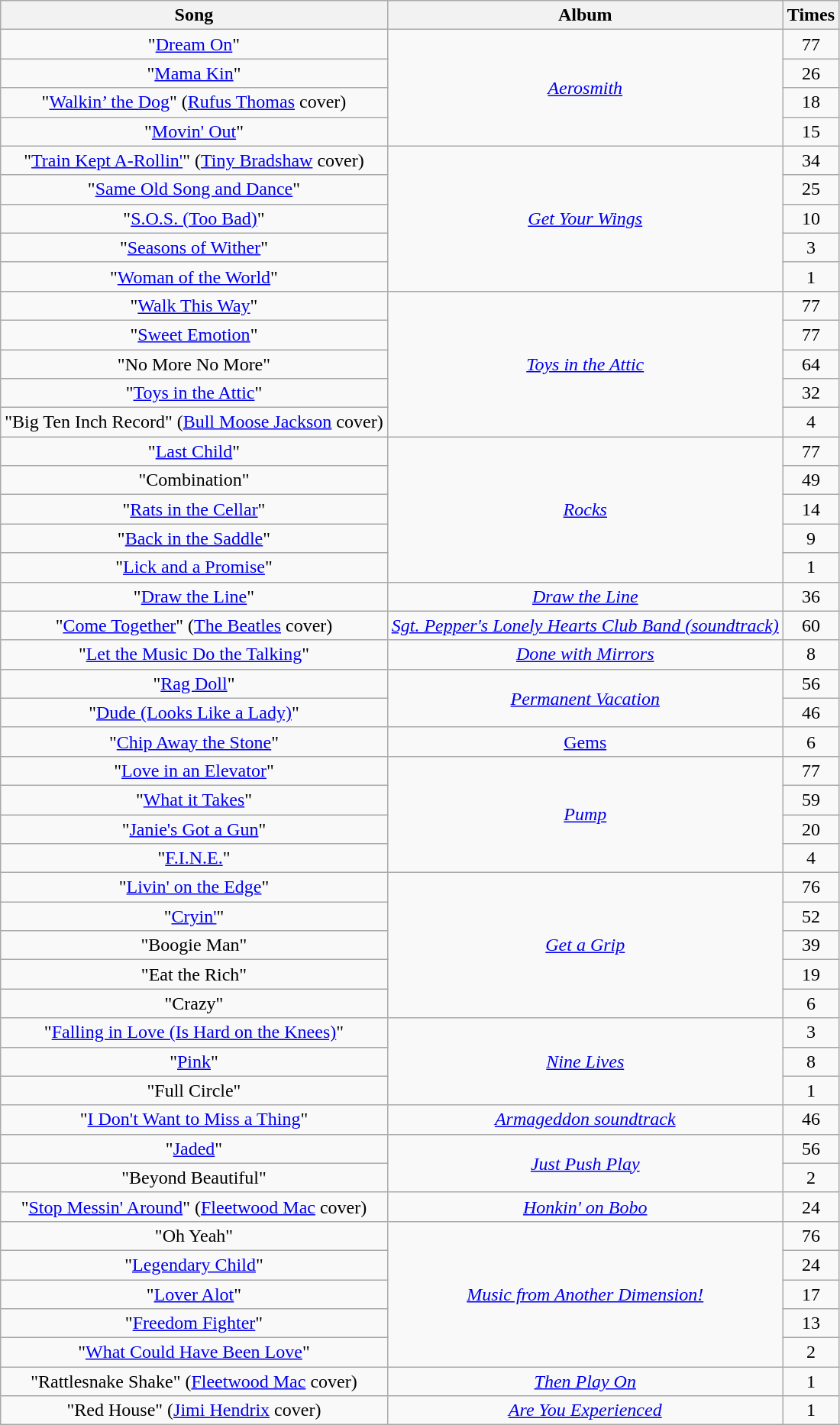<table class="wikitable sortable">
<tr>
<th>Song</th>
<th>Album</th>
<th>Times</th>
</tr>
<tr>
<td style="text-align:center;">"<a href='#'>Dream On</a>"</td>
<td style="text-align:center;" rowspan="4"><em><a href='#'>Aerosmith</a></em></td>
<td style="text-align:center;">77</td>
</tr>
<tr style="text-align:center;">
<td>"<a href='#'>Mama Kin</a>"</td>
<td>26</td>
</tr>
<tr>
<td style="text-align:center;">"<a href='#'>Walkin’ the Dog</a>" (<a href='#'>Rufus Thomas</a> cover)</td>
<td style="text-align:center;">18</td>
</tr>
<tr>
<td style="text-align:center;">"<a href='#'>Movin' Out</a>"</td>
<td style="text-align:center;">15</td>
</tr>
<tr style="text-align:center;">
<td>"<a href='#'>Train Kept A-Rollin'</a>"  (<a href='#'>Tiny Bradshaw</a> cover)</td>
<td rowspan="5"><em><a href='#'>Get Your Wings</a></em></td>
<td>34</td>
</tr>
<tr style="text-align:center;">
<td>"<a href='#'>Same Old Song and Dance</a>"</td>
<td>25</td>
</tr>
<tr style="text-align:center;">
<td>"<a href='#'>S.O.S. (Too Bad)</a>"</td>
<td>10</td>
</tr>
<tr style="text-align:center;">
<td>"<a href='#'>Seasons of Wither</a>"</td>
<td>3</td>
</tr>
<tr>
<td style="text-align:center;">"<a href='#'>Woman of the World</a>"</td>
<td style="text-align:center;">1</td>
</tr>
<tr>
<td style="text-align:center;">"<a href='#'>Walk This Way</a>"</td>
<td style="text-align:center;" rowspan="5"><em><a href='#'>Toys in the Attic</a></em></td>
<td style="text-align:center;">77</td>
</tr>
<tr style="text-align:center;">
<td>"<a href='#'>Sweet Emotion</a>"</td>
<td>77</td>
</tr>
<tr style="text-align:center;">
<td>"No More No More"</td>
<td>64</td>
</tr>
<tr>
<td style="text-align:center;">"<a href='#'>Toys in the Attic</a>"</td>
<td style="text-align:center;">32</td>
</tr>
<tr style="text-align:center;">
<td>"Big Ten Inch Record" (<a href='#'>Bull Moose Jackson</a> cover)</td>
<td>4</td>
</tr>
<tr>
<td style="text-align:center;">"<a href='#'>Last Child</a>"</td>
<td style="text-align:center;" rowspan="5"><em><a href='#'>Rocks</a></em></td>
<td style="text-align:center;">77</td>
</tr>
<tr style="text-align:center;">
<td>"Combination"</td>
<td>49</td>
</tr>
<tr style="text-align:center;">
<td>"<a href='#'>Rats in the Cellar</a>"</td>
<td>14</td>
</tr>
<tr style="text-align:center;">
<td>"<a href='#'>Back in the Saddle</a>"</td>
<td>9</td>
</tr>
<tr style="text-align:center;">
<td>"<a href='#'>Lick and a Promise</a>"</td>
<td>1</td>
</tr>
<tr>
<td style="text-align:center;">"<a href='#'>Draw the Line</a>"</td>
<td style="text-align:center;"><em><a href='#'>Draw the Line</a></em></td>
<td style="text-align:center;">36</td>
</tr>
<tr style="text-align:center;">
<td>"<a href='#'>Come Together</a>" (<a href='#'>The Beatles</a> cover)</td>
<td><em><a href='#'>Sgt. Pepper's Lonely Hearts Club Band (soundtrack)</a></em></td>
<td>60</td>
</tr>
<tr style="text-align:center;">
<td>"<a href='#'>Let the Music Do the Talking</a>"</td>
<td><em><a href='#'>Done with Mirrors</a></em></td>
<td>8</td>
</tr>
<tr>
<td style="text-align:center;">"<a href='#'>Rag Doll</a>"</td>
<td style="text-align:center;" rowspan="2"><em><a href='#'>Permanent Vacation</a></em></td>
<td style="text-align:center;">56</td>
</tr>
<tr style="text-align:center;">
<td>"<a href='#'>Dude (Looks Like a Lady)</a>"</td>
<td>46</td>
</tr>
<tr style="text-align:center;">
<td>"<a href='#'>Chip Away the Stone</a>"</td>
<td><a href='#'>Gems</a></td>
<td>6</td>
</tr>
<tr>
<td style="text-align:center;">"<a href='#'>Love in an Elevator</a>"</td>
<td style="text-align:center;" rowspan="4"><em><a href='#'>Pump</a></em></td>
<td style="text-align:center;">77</td>
</tr>
<tr>
<td style="text-align:center;">"<a href='#'>What it Takes</a>"</td>
<td style="text-align:center;">59</td>
</tr>
<tr style="text-align:center;">
<td>"<a href='#'>Janie's Got a Gun</a>"</td>
<td>20</td>
</tr>
<tr style="text-align:center;">
<td>"<a href='#'>F.I.N.E.</a>"</td>
<td>4</td>
</tr>
<tr style="text-align:center;">
<td>"<a href='#'>Livin' on the Edge</a>"</td>
<td rowspan="5"><em><a href='#'>Get a Grip</a></em></td>
<td>76</td>
</tr>
<tr style="text-align:center;">
<td>"<a href='#'>Cryin'</a>"</td>
<td>52</td>
</tr>
<tr style="text-align:center;">
<td>"Boogie Man"</td>
<td>39</td>
</tr>
<tr style="text-align:center;">
<td>"Eat the Rich"</td>
<td>19</td>
</tr>
<tr style="text-align:center;">
<td>"Crazy"</td>
<td>6</td>
</tr>
<tr>
<td style="text-align:center;">"<a href='#'>Falling in Love (Is Hard on the Knees)</a>"</td>
<td style="text-align:center;" rowspan="3"><em><a href='#'>Nine Lives</a></em></td>
<td style="text-align:center;">3</td>
</tr>
<tr>
<td style="text-align:center;">"<a href='#'>Pink</a>"</td>
<td style="text-align:center;">8</td>
</tr>
<tr style="text-align:center;">
<td>"Full Circle"</td>
<td>1</td>
</tr>
<tr>
<td style="text-align:center;">"<a href='#'>I Don't Want to Miss a Thing</a>"</td>
<td style="text-align:center;"><em><a href='#'>Armageddon soundtrack</a></em></td>
<td style="text-align:center;">46</td>
</tr>
<tr>
<td style="text-align:center;">"<a href='#'>Jaded</a>"</td>
<td style="text-align:center;" rowspan="2"><em><a href='#'>Just Push Play</a></em></td>
<td style="text-align:center;">56</td>
</tr>
<tr style="text-align:center;">
<td>"Beyond Beautiful"</td>
<td>2</td>
</tr>
<tr style="text-align:center;">
<td>"<a href='#'>Stop Messin' Around</a>" (<a href='#'>Fleetwood Mac</a> cover)</td>
<td><em><a href='#'>Honkin' on Bobo</a></em></td>
<td>24</td>
</tr>
<tr style="text-align:center;">
<td>"Oh Yeah"</td>
<td rowspan="5"><em><a href='#'>Music from Another Dimension!</a></em></td>
<td>76</td>
</tr>
<tr style="text-align:center;">
<td>"<a href='#'>Legendary Child</a>"</td>
<td>24</td>
</tr>
<tr style="text-align:center;">
<td>"<a href='#'>Lover Alot</a>"</td>
<td>17</td>
</tr>
<tr style="text-align:center;">
<td>"<a href='#'>Freedom Fighter</a>"</td>
<td>13</td>
</tr>
<tr style="text-align:center;">
<td>"<a href='#'>What Could Have Been Love</a>"</td>
<td>2</td>
</tr>
<tr style="text-align:center;">
<td>"Rattlesnake Shake" (<a href='#'>Fleetwood Mac</a> cover)</td>
<td><em><a href='#'>Then Play On</a></em></td>
<td>1</td>
</tr>
<tr style="text-align:center;">
<td>"Red House" (<a href='#'>Jimi Hendrix</a> cover)</td>
<td><em><a href='#'>Are You Experienced</a></em></td>
<td>1</td>
</tr>
</table>
